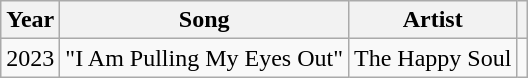<table class="wikitable sortable">
<tr>
<th>Year</th>
<th>Song</th>
<th>Artist</th>
<th></th>
</tr>
<tr>
<td>2023</td>
<td>"I Am Pulling My Eyes Out"</td>
<td>The Happy Soul</td>
<td align="center"></td>
</tr>
</table>
